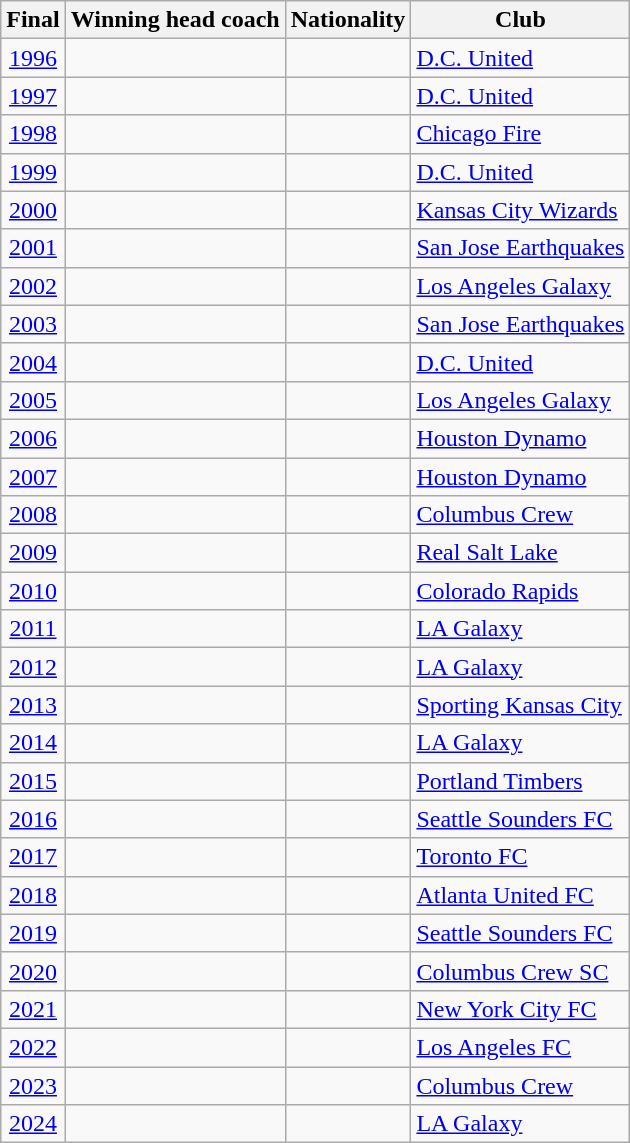<table class="sortable wikitable">
<tr>
<th>Final</th>
<th>Winning head coach</th>
<th>Nationality</th>
<th>Club</th>
</tr>
<tr>
<td align=center><a href='#'>1996</a></td>
<td></td>
<td></td>
<td><a href='#'>D.C. United</a></td>
</tr>
<tr>
<td align=center><a href='#'>1997</a></td>
<td> </td>
<td></td>
<td><a href='#'>D.C. United</a></td>
</tr>
<tr>
<td align=center><a href='#'>1998</a></td>
<td></td>
<td></td>
<td><a href='#'>Chicago Fire</a></td>
</tr>
<tr>
<td align=center><a href='#'>1999</a></td>
<td></td>
<td></td>
<td><a href='#'>D.C. United</a></td>
</tr>
<tr>
<td align=center><a href='#'>2000</a></td>
<td></td>
<td></td>
<td><a href='#'>Kansas City Wizards</a></td>
</tr>
<tr>
<td align=center><a href='#'>2001</a></td>
<td></td>
<td></td>
<td><a href='#'>San Jose Earthquakes</a></td>
</tr>
<tr>
<td align=center><a href='#'>2002</a></td>
<td></td>
<td></td>
<td><a href='#'>Los Angeles Galaxy</a></td>
</tr>
<tr>
<td align=center><a href='#'>2003</a></td>
<td> </td>
<td></td>
<td><a href='#'>San Jose Earthquakes</a></td>
</tr>
<tr>
<td align=center><a href='#'>2004</a></td>
<td></td>
<td></td>
<td><a href='#'>D.C. United</a></td>
</tr>
<tr>
<td align=center><a href='#'>2005</a></td>
<td></td>
<td></td>
<td><a href='#'>Los Angeles Galaxy</a></td>
</tr>
<tr>
<td align=center><a href='#'>2006</a></td>
<td></td>
<td></td>
<td><a href='#'>Houston Dynamo</a></td>
</tr>
<tr>
<td align=center><a href='#'>2007</a></td>
<td> </td>
<td></td>
<td><a href='#'>Houston Dynamo</a></td>
</tr>
<tr>
<td align=center><a href='#'>2008</a></td>
<td> </td>
<td></td>
<td><a href='#'>Columbus Crew</a></td>
</tr>
<tr>
<td align=center><a href='#'>2009</a></td>
<td></td>
<td></td>
<td><a href='#'>Real Salt Lake</a></td>
</tr>
<tr>
<td align=center><a href='#'>2010</a></td>
<td></td>
<td></td>
<td><a href='#'>Colorado Rapids</a></td>
</tr>
<tr>
<td align=center><a href='#'>2011</a></td>
<td> </td>
<td></td>
<td><a href='#'>LA Galaxy</a></td>
</tr>
<tr>
<td align=center><a href='#'>2012</a></td>
<td> </td>
<td></td>
<td><a href='#'>LA Galaxy</a></td>
</tr>
<tr>
<td align=center><a href='#'>2013</a></td>
<td></td>
<td></td>
<td><a href='#'>Sporting Kansas City</a></td>
</tr>
<tr>
<td align=center><a href='#'>2014</a></td>
<td> </td>
<td></td>
<td><a href='#'>LA Galaxy</a></td>
</tr>
<tr>
<td align=center><a href='#'>2015</a></td>
<td></td>
<td></td>
<td><a href='#'>Portland Timbers</a></td>
</tr>
<tr>
<td align=center><a href='#'>2016</a></td>
<td></td>
<td></td>
<td><a href='#'>Seattle Sounders FC</a></td>
</tr>
<tr>
<td align=center><a href='#'>2017</a></td>
<td></td>
<td></td>
<td><a href='#'>Toronto FC</a></td>
</tr>
<tr>
<td align=center><a href='#'>2018</a></td>
<td></td>
<td></td>
<td><a href='#'>Atlanta United FC</a></td>
</tr>
<tr>
<td align=center><a href='#'>2019</a></td>
<td> </td>
<td></td>
<td><a href='#'>Seattle Sounders FC</a></td>
</tr>
<tr>
<td align=center><a href='#'>2020</a></td>
<td> </td>
<td></td>
<td><a href='#'>Columbus Crew SC</a></td>
</tr>
<tr>
<td align=center><a href='#'>2021</a></td>
<td></td>
<td></td>
<td><a href='#'>New York City FC</a></td>
</tr>
<tr>
<td align=center><a href='#'>2022</a></td>
<td></td>
<td></td>
<td><a href='#'>Los Angeles FC</a></td>
</tr>
<tr>
<td align=center><a href='#'>2023</a></td>
<td></td>
<td></td>
<td><a href='#'>Columbus Crew</a></td>
</tr>
<tr>
<td align=center><a href='#'>2024</a></td>
<td> </td>
<td></td>
<td><a href='#'>LA Galaxy</a></td>
</tr>
</table>
